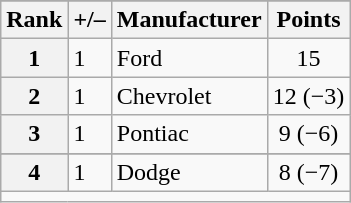<table class="wikitable">
<tr>
</tr>
<tr>
<th scope="col">Rank</th>
<th scope="col">+/–</th>
<th scope="col">Manufacturer</th>
<th scope="col">Points</th>
</tr>
<tr>
<th scope="row">1</th>
<td align="left"> 1</td>
<td>Ford</td>
<td style="text-align:center;">15</td>
</tr>
<tr>
<th scope="row">2</th>
<td align="left"> 1</td>
<td>Chevrolet</td>
<td style="text-align:center;">12 (−3)</td>
</tr>
<tr>
<th scope="row">3</th>
<td align="left"> 1</td>
<td>Pontiac</td>
<td style="text-align:center;">9 (−6)</td>
</tr>
<tr class="sortbottom">
</tr>
<tr>
<th scope="row">4</th>
<td align="left"> 1</td>
<td>Dodge</td>
<td style="text-align:center;">8 (−7)</td>
</tr>
<tr class="sortbottom">
<td colspan="9"></td>
</tr>
</table>
